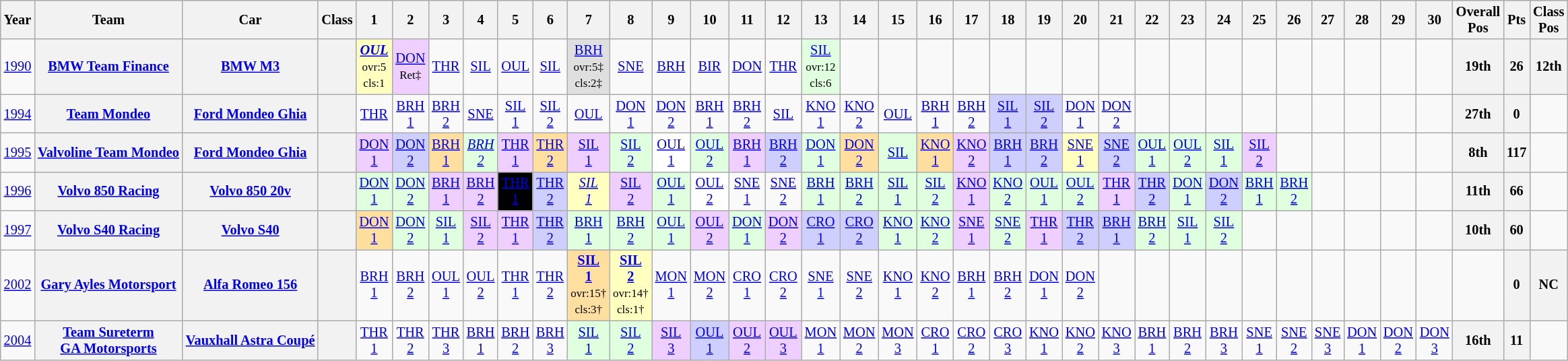<table class="wikitable" style="text-align:center; font-size:85%">
<tr>
<th>Year</th>
<th>Team</th>
<th>Car</th>
<th>Class</th>
<th>1</th>
<th>2</th>
<th>3</th>
<th>4</th>
<th>5</th>
<th>6</th>
<th>7</th>
<th>8</th>
<th>9</th>
<th>10</th>
<th>11</th>
<th>12</th>
<th>13</th>
<th>14</th>
<th>15</th>
<th>16</th>
<th>17</th>
<th>18</th>
<th>19</th>
<th>20</th>
<th>21</th>
<th>22</th>
<th>23</th>
<th>24</th>
<th>25</th>
<th>26</th>
<th>27</th>
<th>28</th>
<th>29</th>
<th>30</th>
<th>Overall<br>Pos</th>
<th>Pts</th>
<th>Class<br>Pos</th>
</tr>
<tr>
<td><a href='#'>1990</a></td>
<th nowrap><a href='#'>BMW Team Finance</a></th>
<th nowrap><a href='#'>BMW M3</a></th>
<th><span></span></th>
<td style="background:#FFFFBF;"><strong><em><a href='#'>OUL</a></em></strong><br><small>ovr:5<br>cls:1</small></td>
<td style="background:#EFCFFF;"><a href='#'>DON</a><br><small>Ret‡</small></td>
<td><a href='#'>THR</a></td>
<td><a href='#'>SIL</a></td>
<td><a href='#'>OUL</a></td>
<td><a href='#'>SIL</a></td>
<td style="background:#DFDFDF;"><a href='#'>BRH</a><br><small>ovr:5‡<br>cls:2‡</small></td>
<td><a href='#'>SNE</a></td>
<td><a href='#'>BRH</a></td>
<td><a href='#'>BIR</a></td>
<td><a href='#'>DON</a></td>
<td><a href='#'>THR</a></td>
<td style="background:#DFFFDF;"><a href='#'>SIL</a><br><small>ovr:12<br>cls:6</small></td>
<td></td>
<td></td>
<td></td>
<td></td>
<td></td>
<td></td>
<td></td>
<td></td>
<td></td>
<td></td>
<td></td>
<td></td>
<td></td>
<td></td>
<td></td>
<td></td>
<td></td>
<th>19th</th>
<th>26</th>
<th>12th</th>
</tr>
<tr>
<td><a href='#'>1994</a></td>
<th nowrap><a href='#'>Team Mondeo</a></th>
<th nowrap><a href='#'>Ford Mondeo Ghia</a></th>
<th></th>
<td><a href='#'>THR</a></td>
<td><a href='#'>BRH<br>1</a></td>
<td><a href='#'>BRH<br>2</a></td>
<td><a href='#'>SNE</a></td>
<td><a href='#'>SIL<br>1</a></td>
<td><a href='#'>SIL<br>2</a></td>
<td><a href='#'>OUL</a></td>
<td><a href='#'>DON<br>1</a></td>
<td><a href='#'>DON<br>2</a></td>
<td><a href='#'>BRH<br>1</a></td>
<td><a href='#'>BRH<br>2</a></td>
<td><a href='#'>SIL</a></td>
<td><a href='#'>KNO<br>1</a></td>
<td><a href='#'>KNO<br>2</a></td>
<td><a href='#'>OUL</a></td>
<td><a href='#'>BRH<br>1</a></td>
<td><a href='#'>BRH<br>2</a></td>
<td style="background:#CFCFFF;"><a href='#'>SIL<br>1</a><br></td>
<td style="background:#CFCFFF;"><a href='#'>SIL<br>2</a><br></td>
<td><a href='#'>DON<br>1</a></td>
<td><a href='#'>DON<br>2</a></td>
<td></td>
<td></td>
<td></td>
<td></td>
<td></td>
<td></td>
<td></td>
<td></td>
<td></td>
<th>27th</th>
<th>0</th>
<td></td>
</tr>
<tr>
<td><a href='#'>1995</a></td>
<th nowrap><a href='#'>Valvoline Team Mondeo</a></th>
<th nowrap><a href='#'>Ford Mondeo Ghia</a></th>
<th></th>
<td style="background:#EFCFFF;"><a href='#'>DON<br>1</a><br></td>
<td style="background:#CFCFFF;"><a href='#'>DON<br>2</a><br></td>
<td style="background:#FFDF9F;"><a href='#'>BRH<br>1</a><br></td>
<td style="background:#DFFFDF;"><em><a href='#'>BRH<br>2</a></em><br></td>
<td style="background:#EFCFFF;"><a href='#'>THR<br>1</a><br></td>
<td style="background:#FFDF9F;"><a href='#'>THR<br>2</a><br></td>
<td style="background:#EFCFFF;"><a href='#'>SIL<br>1</a><br></td>
<td style="background:#DFFFDF;"><a href='#'>SIL<br>2</a><br></td>
<td style="background:#FFFFFF;"><a href='#'>OUL<br>1</a><br></td>
<td style="background:#DFFFDF;"><a href='#'>OUL<br>2</a><br></td>
<td style="background:#EFCFFF;"><a href='#'>BRH<br>1</a><br></td>
<td style="background:#CFCFFF;"><a href='#'>BRH<br>2</a><br></td>
<td style="background:#DFFFDF;"><a href='#'>DON<br>1</a><br></td>
<td style="background:#FFDF9F;"><a href='#'>DON<br>2</a><br></td>
<td style="background:#DFFFDF;"><a href='#'>SIL</a><br></td>
<td style="background:#FFDF9F;"><a href='#'>KNO<br>1</a><br></td>
<td style="background:#EFCFFF;"><a href='#'>KNO<br>2</a><br></td>
<td style="background:#CFCFFF;"><a href='#'>BRH<br>1</a><br></td>
<td style="background:#CFCFFF;"><a href='#'>BRH<br>2</a><br></td>
<td style="background:#FFFFBF;"><a href='#'>SNE<br>1</a><br></td>
<td style="background:#CFCFFF;"><a href='#'>SNE<br>2</a><br></td>
<td style="background:#DFFFDF;"><a href='#'>OUL<br>1</a><br></td>
<td style="background:#DFFFDF;"><a href='#'>OUL<br>2</a><br></td>
<td style="background:#DFFFDF;"><a href='#'>SIL<br>1</a><br></td>
<td style="background:#EFCFFF;"><a href='#'>SIL<br>2</a><br></td>
<td></td>
<td></td>
<td></td>
<td></td>
<td></td>
<th>8th</th>
<th>117</th>
<td></td>
</tr>
<tr>
<td><a href='#'>1996</a></td>
<th nowrap><a href='#'>Volvo 850 Racing</a></th>
<th nowrap><a href='#'>Volvo 850 20v</a></th>
<th></th>
<td style="background:#DFFFDF;"><a href='#'>DON<br>1</a><br></td>
<td style="background:#DFFFDF;"><a href='#'>DON<br>2</a><br></td>
<td style="background:#EFCFFF;"><a href='#'>BRH<br>1</a><br></td>
<td style="background:#EFCFFF;"><a href='#'>BRH<br>2</a><br></td>
<td style="background:#000000; color:white"><a href='#'><span>THR<br>1</span></a><br></td>
<td style="background:#CFCFFF;"><a href='#'>THR<br>2</a><br></td>
<td style="background:#FFFFBF;"><em><a href='#'>SIL<br>1</a></em><br></td>
<td style="background:#EFCFFF;"><a href='#'>SIL<br>2</a><br></td>
<td style="background:#DFFFDF;"><a href='#'>OUL<br>1</a><br></td>
<td style="background:#FFFFFF;"><a href='#'>OUL<br>2</a><br></td>
<td><a href='#'>SNE<br>1</a></td>
<td><a href='#'>SNE<br>2</a></td>
<td style="background:#DFFFDF;"><a href='#'>BRH<br>1</a><br></td>
<td style="background:#DFFFDF;"><a href='#'>BRH<br>2</a><br></td>
<td style="background:#DFFFDF;"><a href='#'>SIL<br>1</a><br></td>
<td style="background:#DFFFDF;"><a href='#'>SIL<br>2</a><br></td>
<td style="background:#EFCFFF;"><a href='#'>KNO<br>1</a><br></td>
<td style="background:#DFFFDF;"><a href='#'>KNO<br>2</a><br></td>
<td style="background:#DFFFDF;"><a href='#'>OUL<br>1</a><br></td>
<td style="background:#DFFFDF;"><a href='#'>OUL<br>2</a><br></td>
<td style="background:#EFCFFF;"><a href='#'>THR<br>1</a><br></td>
<td style="background:#CFCFFF;"><a href='#'>THR<br>2</a><br></td>
<td style="background:#DFFFDF;"><a href='#'>DON<br>1</a><br></td>
<td style="background:#CFCFFF;"><a href='#'>DON<br>2</a><br></td>
<td style="background:#DFFFDF;"><a href='#'>BRH<br>1</a><br></td>
<td style="background:#DFFFDF;"><a href='#'>BRH<br>2</a><br></td>
<td></td>
<td></td>
<td></td>
<td></td>
<th>11th</th>
<th>66</th>
<td></td>
</tr>
<tr>
<td><a href='#'>1997</a></td>
<th nowrap><a href='#'>Volvo S40 Racing</a></th>
<th nowrap><a href='#'>Volvo S40</a></th>
<th></th>
<td style="background:#FFDF9F;"><a href='#'>DON<br>1</a><br></td>
<td style="background:#DFFFDF;"><a href='#'>DON<br>2</a><br></td>
<td style="background:#DFFFDF;"><a href='#'>SIL<br>1</a><br></td>
<td style="background:#EFCFFF;"><a href='#'>SIL<br>2</a><br></td>
<td style="background:#EFCFFF;"><a href='#'>THR<br>1</a><br></td>
<td style="background:#CFCFFF;"><a href='#'>THR<br>2</a><br></td>
<td style="background:#DFFFDF;"><a href='#'>BRH<br>1</a><br></td>
<td style="background:#DFFFDF;"><a href='#'>BRH<br>2</a><br></td>
<td style="background:#DFFFDF;"><a href='#'>OUL<br>1</a><br></td>
<td style="background:#EFCFFF;"><a href='#'>OUL<br>2</a><br></td>
<td style="background:#DFFFDF;"><a href='#'>DON<br>1</a><br></td>
<td style="background:#EFCFFF;"><a href='#'>DON<br>2</a><br></td>
<td style="background:#CFCFFF;"><a href='#'>CRO<br>1</a><br></td>
<td style="background:#CFCFFF;"><a href='#'>CRO<br>2</a><br></td>
<td style="background:#DFFFDF;"><a href='#'>KNO<br>1</a><br></td>
<td style="background:#DFFFDF;"><a href='#'>KNO<br>2</a><br></td>
<td style="background:#EFCFFF;"><a href='#'>SNE<br>1</a><br></td>
<td style="background:#DFFFDF;"><a href='#'>SNE<br>2</a><br></td>
<td style="background:#EFCFFF;"><a href='#'>THR<br>1</a><br></td>
<td style="background:#CFCFFF;"><a href='#'>THR<br>2</a><br></td>
<td style="background:#CFCFFF;"><a href='#'>BRH<br>1</a><br></td>
<td style="background:#DFFFDF;"><a href='#'>BRH<br>2</a><br></td>
<td style="background:#DFFFDF;"><a href='#'>SIL<br>1</a><br></td>
<td style="background:#DFFFDF;"><a href='#'>SIL<br>2</a><br></td>
<td></td>
<td></td>
<td></td>
<td></td>
<td></td>
<td></td>
<th>10th</th>
<th>60</th>
<td></td>
</tr>
<tr>
<td><a href='#'>2002</a></td>
<th nowrap><a href='#'>Gary Ayles Motorsport</a></th>
<th nowrap><a href='#'>Alfa Romeo 156</a></th>
<th><span></span></th>
<td><a href='#'>BRH<br>1</a></td>
<td><a href='#'>BRH<br>2</a></td>
<td><a href='#'>OUL<br>1</a></td>
<td><a href='#'>OUL<br>2</a></td>
<td><a href='#'>THR<br>1</a></td>
<td><a href='#'>THR<br>2</a></td>
<td style="background:#FFDF9F;"><strong><a href='#'>SIL<br>1</a></strong><br><small>ovr:15†<br>cls:3†</small></td>
<td style="background:#FFFFBF;"><strong><a href='#'>SIL<br>2</a></strong><br><small>ovr:14†<br>cls:1†</small></td>
<td><a href='#'>MON<br>1</a></td>
<td><a href='#'>MON<br>2</a></td>
<td><a href='#'>CRO<br>1</a></td>
<td><a href='#'>CRO<br>2</a></td>
<td><a href='#'>SNE<br>1</a></td>
<td><a href='#'>SNE<br>2</a></td>
<td><a href='#'>KNO<br>1</a></td>
<td><a href='#'>KNO<br>2</a></td>
<td><a href='#'>BRH<br>1</a></td>
<td><a href='#'>BRH<br>2</a></td>
<td><a href='#'>DON<br>1</a></td>
<td><a href='#'>DON<br>2</a></td>
<td></td>
<td></td>
<td></td>
<td></td>
<td></td>
<td></td>
<td></td>
<td></td>
<td></td>
<td></td>
<td></td>
<th>0</th>
<th>NC</th>
</tr>
<tr>
<td><a href='#'>2004</a></td>
<th nowrap><a href='#'>Team Sureterm<br>GA Motorsports</a></th>
<th nowrap><a href='#'>Vauxhall Astra Coupé</a></th>
<th></th>
<td><a href='#'>THR<br>1</a></td>
<td><a href='#'>THR<br>2</a></td>
<td><a href='#'>THR<br>3</a></td>
<td><a href='#'>BRH<br>1</a></td>
<td><a href='#'>BRH<br>2</a></td>
<td><a href='#'>BRH<br>3</a></td>
<td style="background:#DFFFDF;"><a href='#'>SIL<br>1</a><br></td>
<td style="background:#DFFFDF;"><a href='#'>SIL<br>2</a><br></td>
<td style="background:#EFCFFF;"><a href='#'>SIL<br>3</a><br></td>
<td style="background:#CFCFFF;"><a href='#'>OUL<br>1</a><br></td>
<td style="background:#EFCFFF;"><a href='#'>OUL<br>2</a><br></td>
<td style="background:#EFCFFF;"><a href='#'>OUL<br>3</a><br></td>
<td><a href='#'>MON<br>1</a></td>
<td><a href='#'>MON<br>2</a></td>
<td><a href='#'>MON<br>3</a></td>
<td><a href='#'>CRO<br>1</a></td>
<td><a href='#'>CRO<br>2</a></td>
<td><a href='#'>CRO<br>3</a></td>
<td><a href='#'>KNO<br>1</a></td>
<td><a href='#'>KNO<br>2</a></td>
<td><a href='#'>KNO<br>3</a></td>
<td><a href='#'>BRH<br>1</a></td>
<td><a href='#'>BRH<br>2</a></td>
<td><a href='#'>BRH<br>3</a></td>
<td><a href='#'>SNE<br>1</a></td>
<td><a href='#'>SNE<br>2</a></td>
<td><a href='#'>SNE<br>3</a></td>
<td><a href='#'>DON<br>1</a></td>
<td><a href='#'>DON<br>2</a></td>
<td><a href='#'>DON<br>3</a></td>
<th>16th</th>
<th>11</th>
<td></td>
</tr>
</table>
